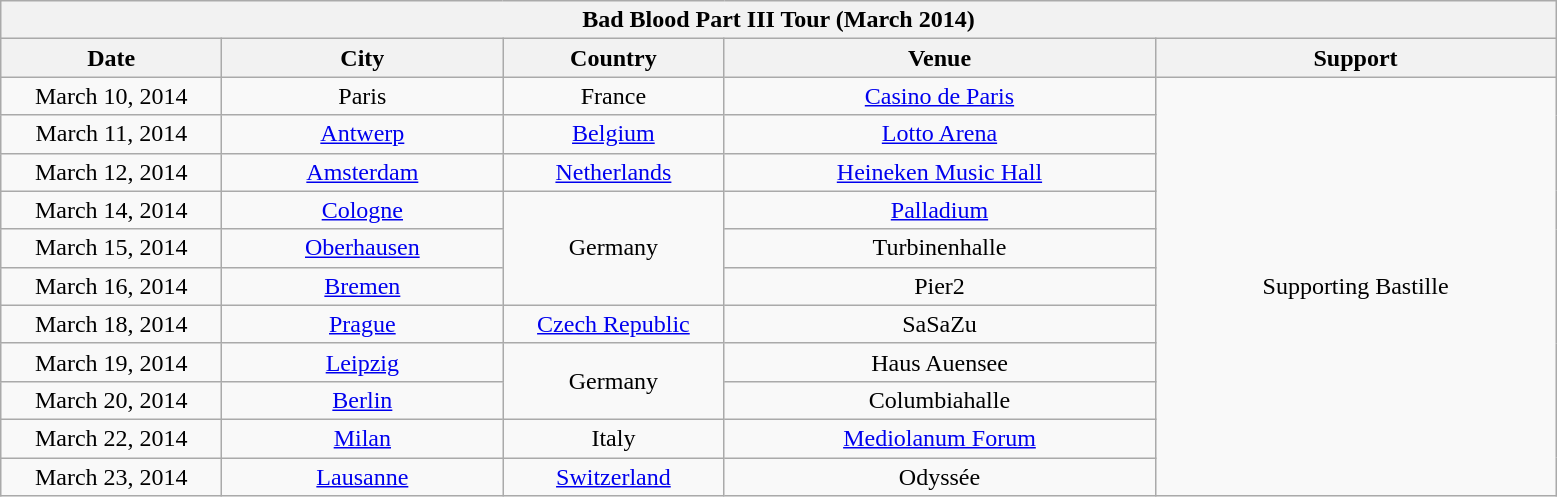<table class="wikitable" style="text-align:center;">
<tr>
<th colspan="5">Bad Blood Part III Tour (March 2014)</th>
</tr>
<tr>
<th style="width:140px;">Date</th>
<th style="width:180px;">City</th>
<th style="width:140px;">Country</th>
<th style="width:280px;">Venue</th>
<th style="width:260px;">Support</th>
</tr>
<tr>
<td>March 10, 2014</td>
<td>Paris</td>
<td>France</td>
<td><a href='#'>Casino de Paris</a></td>
<td rowspan="11">Supporting Bastille</td>
</tr>
<tr>
<td>March 11, 2014</td>
<td><a href='#'>Antwerp</a></td>
<td><a href='#'>Belgium</a></td>
<td><a href='#'>Lotto Arena</a></td>
</tr>
<tr>
<td>March 12, 2014</td>
<td><a href='#'>Amsterdam</a></td>
<td><a href='#'>Netherlands</a></td>
<td><a href='#'>Heineken Music Hall</a></td>
</tr>
<tr>
<td>March 14, 2014</td>
<td><a href='#'>Cologne</a></td>
<td rowspan="3">Germany</td>
<td><a href='#'>Palladium</a></td>
</tr>
<tr>
<td>March 15, 2014</td>
<td><a href='#'>Oberhausen</a></td>
<td>Turbinenhalle</td>
</tr>
<tr>
<td>March 16, 2014</td>
<td><a href='#'>Bremen</a></td>
<td>Pier2</td>
</tr>
<tr>
<td>March 18, 2014</td>
<td><a href='#'>Prague</a></td>
<td><a href='#'>Czech Republic</a></td>
<td>SaSaZu</td>
</tr>
<tr>
<td>March 19, 2014</td>
<td><a href='#'>Leipzig</a></td>
<td rowspan="2">Germany</td>
<td>Haus Auensee</td>
</tr>
<tr>
<td>March 20, 2014</td>
<td><a href='#'>Berlin</a></td>
<td>Columbiahalle</td>
</tr>
<tr>
<td>March 22, 2014</td>
<td><a href='#'>Milan</a></td>
<td>Italy</td>
<td><a href='#'>Mediolanum Forum</a></td>
</tr>
<tr>
<td>March 23, 2014</td>
<td><a href='#'>Lausanne</a></td>
<td><a href='#'>Switzerland</a></td>
<td>Odyssée</td>
</tr>
</table>
